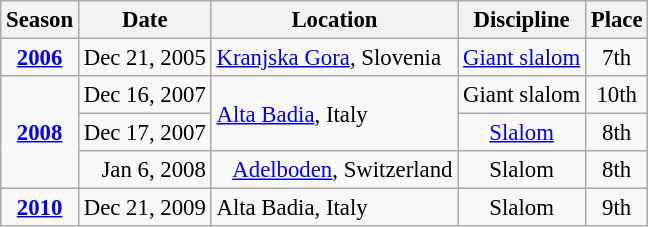<table class="wikitable" style="text-align:center; font-size:95%;">
<tr>
<th>Season</th>
<th>Date</th>
<th>Location</th>
<th>Discipline</th>
<th>Place</th>
</tr>
<tr>
<td><strong><a href='#'>2006</a></strong></td>
<td align=right>Dec 21, 2005</td>
<td align=left><a href='#'>Kranjska Gora</a>, Slovenia</td>
<td><a href='#'>Giant slalom</a></td>
<td>7th</td>
</tr>
<tr>
<td rowspan=3><strong><a href='#'>2008</a></strong></td>
<td align=right>Dec 16, 2007</td>
<td align=left rowspan=2><a href='#'>Alta Badia</a>, Italy</td>
<td>Giant slalom</td>
<td>10th</td>
</tr>
<tr>
<td align=right>Dec 17, 2007</td>
<td><a href='#'>Slalom</a></td>
<td>8th</td>
</tr>
<tr>
<td align=right>Jan 6, 2008</td>
<td align=left>   <a href='#'>Adelboden</a>, Switzerland</td>
<td>Slalom</td>
<td>8th</td>
</tr>
<tr>
<td><strong><a href='#'>2010</a></strong></td>
<td align=right>Dec 21, 2009</td>
<td align=left>Alta Badia, Italy</td>
<td>Slalom</td>
<td>9th</td>
</tr>
</table>
